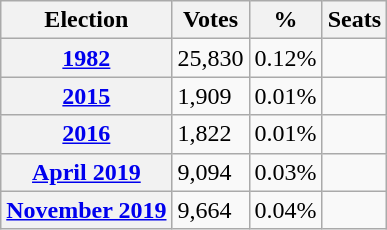<table class="wikitable">
<tr>
<th>Election</th>
<th>Votes</th>
<th>%</th>
<th>Seats</th>
</tr>
<tr>
<th><a href='#'>1982</a></th>
<td>25,830</td>
<td>0.12%</td>
<td></td>
</tr>
<tr>
<th><a href='#'>2015</a></th>
<td>1,909</td>
<td>0.01%</td>
<td></td>
</tr>
<tr>
<th><a href='#'>2016</a></th>
<td>1,822</td>
<td>0.01%</td>
<td></td>
</tr>
<tr>
<th><a href='#'>April 2019</a></th>
<td>9,094</td>
<td>0.03%</td>
<td></td>
</tr>
<tr>
<th><a href='#'>November 2019</a></th>
<td>9,664</td>
<td>0.04%</td>
<td></td>
</tr>
</table>
